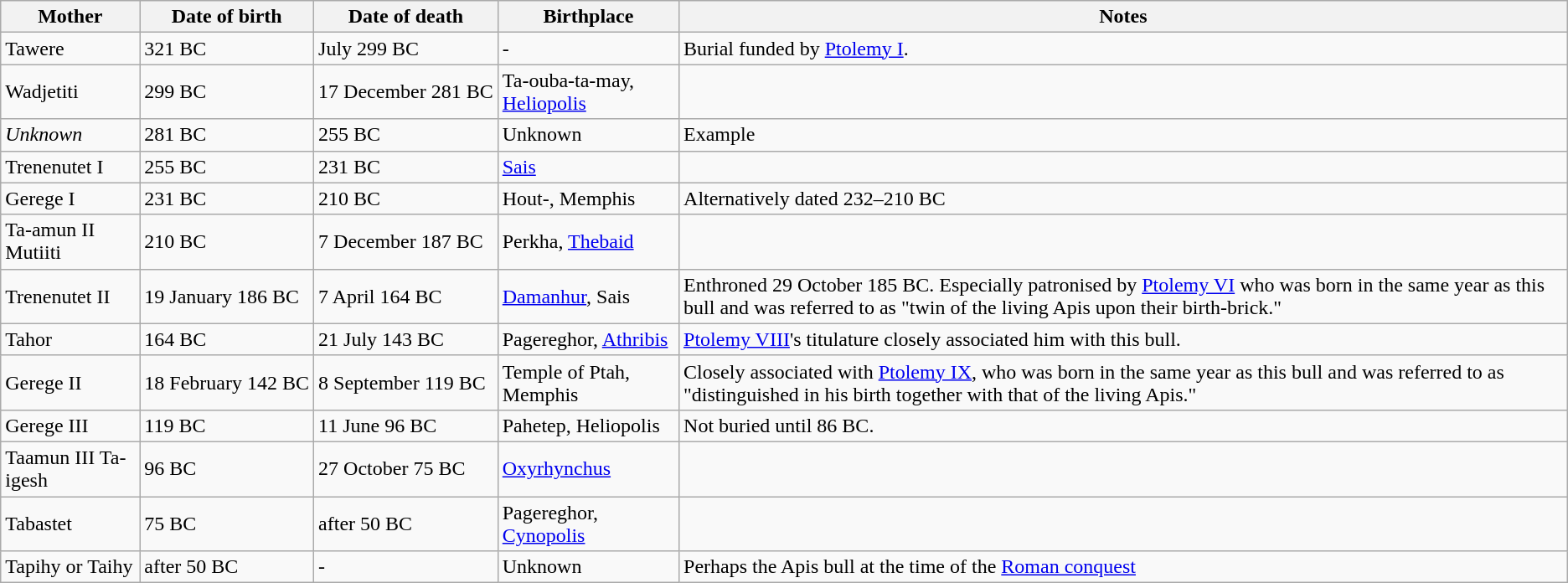<table class="wikitable">
<tr>
<th>Mother</th>
<th>Date of birth</th>
<th>Date of death</th>
<th>Birthplace</th>
<th>Notes</th>
</tr>
<tr>
<td>Tawere</td>
<td>321 BC</td>
<td>July 299 BC</td>
<td>-</td>
<td>Burial funded by <a href='#'>Ptolemy I</a>.</td>
</tr>
<tr>
<td>Wadjetiti</td>
<td>299 BC</td>
<td>17 December 281 BC</td>
<td>Ta-ouba-ta-may, <a href='#'>Heliopolis</a></td>
<td></td>
</tr>
<tr>
<td><em>Unknown</em></td>
<td>281 BC</td>
<td>255 BC</td>
<td>Unknown</td>
<td>Example</td>
</tr>
<tr>
<td>Trenenutet I</td>
<td>255 BC</td>
<td>231 BC</td>
<td><a href='#'>Sais</a></td>
<td></td>
</tr>
<tr>
<td>Gerege I</td>
<td>231 BC</td>
<td>210 BC</td>
<td>Hout-, Memphis</td>
<td>Alternatively dated 232–210 BC</td>
</tr>
<tr>
<td>Ta-amun II Mutiiti</td>
<td>210 BC</td>
<td>7 December 187 BC</td>
<td>Perkha, <a href='#'>Thebaid</a></td>
<td></td>
</tr>
<tr>
<td>Trenenutet II</td>
<td>19 January 186 BC</td>
<td>7 April 164 BC</td>
<td><a href='#'>Damanhur</a>, Sais</td>
<td>Enthroned 29 October 185 BC. Especially patronised by <a href='#'>Ptolemy VI</a> who was born in the same year as this bull and was referred to as "twin of the living Apis upon their birth-brick."</td>
</tr>
<tr>
<td>Tahor</td>
<td>164 BC</td>
<td>21 July 143 BC</td>
<td>Pagereghor, <a href='#'>Athribis</a></td>
<td><a href='#'>Ptolemy VIII</a>'s titulature closely associated him with this bull.</td>
</tr>
<tr>
<td>Gerege II</td>
<td>18 February 142 BC</td>
<td>8 September 119 BC</td>
<td>Temple of Ptah, Memphis</td>
<td>Closely associated with <a href='#'>Ptolemy IX</a>, who was born in the same year as this bull and was referred to as "distinguished in his birth together with that of the living Apis."</td>
</tr>
<tr>
<td>Gerege III</td>
<td>119 BC</td>
<td>11 June 96 BC</td>
<td>Pahetep, Heliopolis</td>
<td>Not buried until 86 BC.</td>
</tr>
<tr>
<td>Taamun III Ta-igesh</td>
<td>96 BC</td>
<td>27 October 75 BC</td>
<td><a href='#'>Oxyrhynchus</a></td>
<td></td>
</tr>
<tr>
<td>Tabastet</td>
<td>75 BC</td>
<td>after 50 BC</td>
<td>Pagereghor, <a href='#'>Cynopolis</a></td>
<td></td>
</tr>
<tr>
<td>Tapihy or Taihy</td>
<td>after 50 BC</td>
<td>-</td>
<td>Unknown</td>
<td>Perhaps the Apis bull at the time of the <a href='#'>Roman conquest</a></td>
</tr>
</table>
